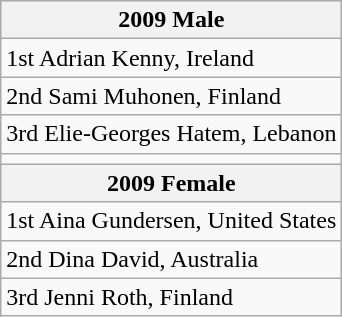<table class="wikitable" style="float:left; margin-right:1em">
<tr>
<th>2009 Male</th>
</tr>
<tr>
<td>1st Adrian Kenny, Ireland</td>
</tr>
<tr>
<td>2nd Sami Muhonen, Finland</td>
</tr>
<tr>
<td>3rd Elie-Georges Hatem, Lebanon</td>
</tr>
<tr>
<td></td>
</tr>
<tr>
<th>2009 Female</th>
</tr>
<tr>
<td>1st Aina Gundersen, United States</td>
</tr>
<tr>
<td>2nd Dina David, Australia</td>
</tr>
<tr>
<td>3rd Jenni Roth, Finland</td>
</tr>
</table>
